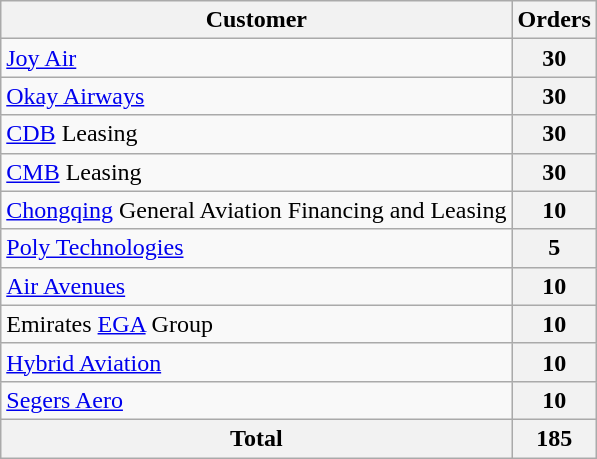<table class="wikitable">
<tr>
<th>Customer</th>
<th>Orders</th>
</tr>
<tr>
<td> <a href='#'>Joy Air</a></td>
<th>30</th>
</tr>
<tr>
<td> <a href='#'>Okay Airways</a></td>
<th>30</th>
</tr>
<tr>
<td> <a href='#'>CDB</a> Leasing</td>
<th>30</th>
</tr>
<tr>
<td> <a href='#'>CMB</a> Leasing</td>
<th>30</th>
</tr>
<tr>
<td> <a href='#'>Chongqing</a> General Aviation Financing and Leasing</td>
<th>10</th>
</tr>
<tr>
<td> <a href='#'>Poly Technologies</a></td>
<th>5</th>
</tr>
<tr>
<td> <a href='#'>Air Avenues</a></td>
<th>10</th>
</tr>
<tr>
<td> Emirates <a href='#'>EGA</a> Group</td>
<th>10</th>
</tr>
<tr>
<td> <a href='#'>Hybrid Aviation</a></td>
<th>10</th>
</tr>
<tr>
<td> <a href='#'>Segers Aero</a></td>
<th>10</th>
</tr>
<tr>
<th>Total</th>
<th>185</th>
</tr>
</table>
